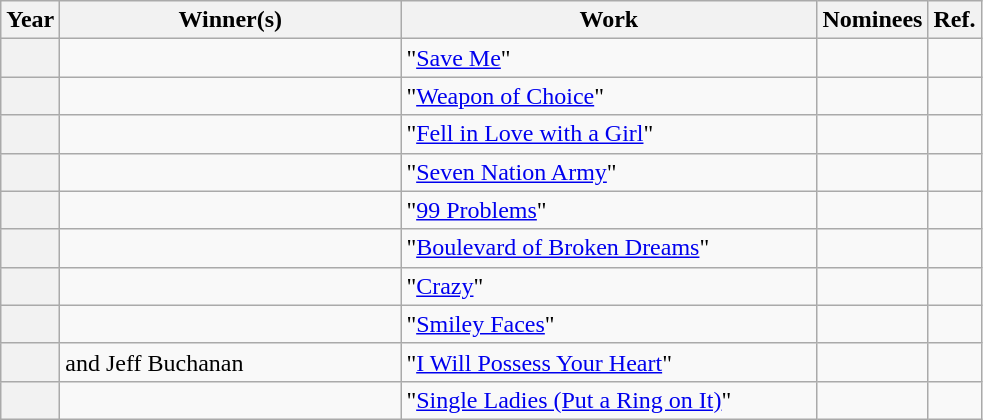<table class="wikitable sortable">
<tr>
<th scope="col" style="width:5px;">Year</th>
<th scope="col" style="width:220px;">Winner(s)</th>
<th scope="col" style="width:270px;">Work</th>
<th scope="col" class="unsortable">Nominees</th>
<th scope="col" class="unsortable">Ref.</th>
</tr>
<tr>
<th scope="row"></th>
<td></td>
<td>"<a href='#'>Save Me</a>" </td>
<td></td>
<td align="center"></td>
</tr>
<tr>
<th scope="row"></th>
<td></td>
<td>"<a href='#'>Weapon of Choice</a>" </td>
<td></td>
<td align="center"></td>
</tr>
<tr>
<th scope="row"></th>
<td></td>
<td>"<a href='#'>Fell in Love with a Girl</a>" </td>
<td></td>
<td align="center"></td>
</tr>
<tr>
<th scope="row"></th>
<td></td>
<td>"<a href='#'>Seven Nation Army</a>" </td>
<td></td>
<td align="center"></td>
</tr>
<tr>
<th scope="row"></th>
<td></td>
<td>"<a href='#'>99 Problems</a>" </td>
<td></td>
<td align="center"></td>
</tr>
<tr>
<th scope="row"></th>
<td></td>
<td>"<a href='#'>Boulevard of Broken Dreams</a>" </td>
<td></td>
<td align="center"></td>
</tr>
<tr>
<th scope="row"></th>
<td></td>
<td>"<a href='#'>Crazy</a>" </td>
<td></td>
<td align="center"></td>
</tr>
<tr>
<th scope="row"></th>
<td></td>
<td>"<a href='#'>Smiley Faces</a>" </td>
<td></td>
<td align="center"></td>
</tr>
<tr>
<th scope="row"></th>
<td> and Jeff Buchanan</td>
<td>"<a href='#'>I Will Possess Your Heart</a>" </td>
<td></td>
<td align="center"></td>
</tr>
<tr>
<th scope="row"></th>
<td></td>
<td>"<a href='#'>Single Ladies (Put a Ring on It)</a>" </td>
<td></td>
<td align="center"></td>
</tr>
</table>
